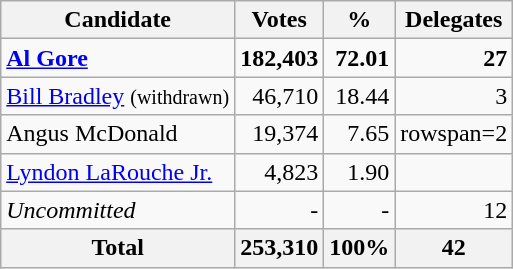<table class="wikitable sortable" style="text-align:right;">
<tr>
<th>Candidate</th>
<th>Votes</th>
<th>%</th>
<th>Delegates</th>
</tr>
<tr>
<td style="text-align:left;" data-sort-value="Gore, Al"><strong><a href='#'>Al Gore</a></strong></td>
<td><strong>182,403</strong></td>
<td><strong>72.01</strong></td>
<td><strong>27</strong></td>
</tr>
<tr>
<td style="text-align:left;" data-sort-value="Bradley, Bill"><a href='#'>Bill Bradley</a> <small>(withdrawn)</small></td>
<td>46,710</td>
<td>18.44</td>
<td>3</td>
</tr>
<tr>
<td style="text-align:left;" data-sort-value="McDonald, Angus">Angus McDonald</td>
<td>19,374</td>
<td>7.65</td>
<td>rowspan=2 </td>
</tr>
<tr>
<td style="text-align:left;" data-sort-value="LaRouche Jr., Lyndon"><a href='#'>Lyndon LaRouche Jr.</a></td>
<td>4,823</td>
<td>1.90</td>
</tr>
<tr>
<td style="text-align:left;" data-sort-value="ZZZ"><em>Uncommitted</em></td>
<td>-</td>
<td>-</td>
<td>12</td>
</tr>
<tr>
<th>Total</th>
<th>253,310</th>
<th>100%</th>
<th>42</th>
</tr>
</table>
